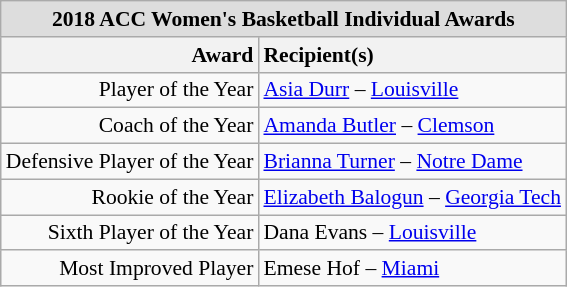<table class="wikitable" style="white-space:nowrap; font-size:90%;">
<tr>
<td colspan="2" style="text-align:center; background:#ddd;"><strong>2018 ACC Women's Basketball Individual Awards</strong></td>
</tr>
<tr>
<th style="text-align:right;">Award</th>
<th style="text-align:left;">Recipient(s)</th>
</tr>
<tr>
<td style="text-align:right;">Player of the Year</td>
<td style="text-align:left;"><a href='#'>Asia Durr</a> – <a href='#'>Louisville</a></td>
</tr>
<tr>
<td style="text-align:right;">Coach of the Year</td>
<td style="text-align:left;"><a href='#'>Amanda Butler</a> – <a href='#'>Clemson</a></td>
</tr>
<tr>
<td style="text-align:right;">Defensive Player of the Year</td>
<td style="text-align:left;"><a href='#'>Brianna Turner</a> – <a href='#'>Notre Dame</a></td>
</tr>
<tr>
<td style="text-align:right;">Rookie of the Year</td>
<td style="text-align:left;"><a href='#'>Elizabeth Balogun</a> – <a href='#'>Georgia Tech</a></td>
</tr>
<tr>
<td style="text-align:right;">Sixth Player of the Year</td>
<td style="text-align:left;">Dana Evans – <a href='#'>Louisville</a></td>
</tr>
<tr>
<td style="text-align:right;">Most Improved Player</td>
<td style="text-align:left;">Emese Hof – <a href='#'>Miami</a></td>
</tr>
</table>
